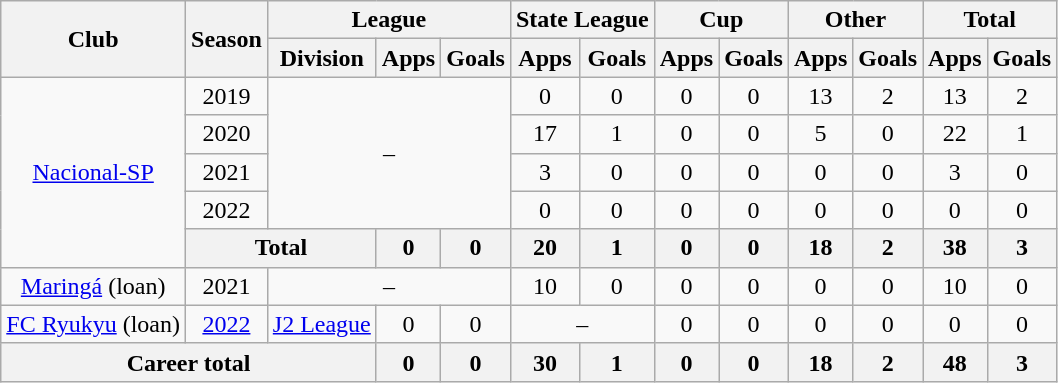<table class="wikitable" style="text-align: center">
<tr>
<th rowspan=2>Club</th>
<th rowspan=2>Season</th>
<th colspan=3>League</th>
<th colspan=2>State League</th>
<th colspan=2>Cup</th>
<th colspan=2>Other</th>
<th colspan=2>Total</th>
</tr>
<tr>
<th>Division</th>
<th>Apps</th>
<th>Goals</th>
<th>Apps</th>
<th>Goals</th>
<th>Apps</th>
<th>Goals</th>
<th>Apps</th>
<th>Goals</th>
<th>Apps</th>
<th>Goals</th>
</tr>
<tr>
<td rowspan=5><a href='#'>Nacional-SP</a></td>
<td>2019</td>
<td colspan="3" rowspan=4>–</td>
<td>0</td>
<td>0</td>
<td>0</td>
<td>0</td>
<td>13</td>
<td>2</td>
<td>13</td>
<td>2</td>
</tr>
<tr>
<td>2020</td>
<td>17</td>
<td>1</td>
<td>0</td>
<td>0</td>
<td>5</td>
<td>0</td>
<td>22</td>
<td>1</td>
</tr>
<tr>
<td>2021</td>
<td>3</td>
<td>0</td>
<td>0</td>
<td>0</td>
<td>0</td>
<td>0</td>
<td>3</td>
<td>0</td>
</tr>
<tr>
<td>2022</td>
<td>0</td>
<td>0</td>
<td>0</td>
<td>0</td>
<td>0</td>
<td>0</td>
<td>0</td>
<td>0</td>
</tr>
<tr>
<th colspan=2><strong>Total</strong></th>
<th>0</th>
<th>0</th>
<th>20</th>
<th>1</th>
<th>0</th>
<th>0</th>
<th>18</th>
<th>2</th>
<th>38</th>
<th>3</th>
</tr>
<tr>
<td><a href='#'>Maringá</a> (loan)</td>
<td>2021</td>
<td colspan=3>–</td>
<td>10</td>
<td>0</td>
<td>0</td>
<td>0</td>
<td>0</td>
<td>0</td>
<td>10</td>
<td>0</td>
</tr>
<tr>
<td><a href='#'>FC Ryukyu</a> (loan)</td>
<td><a href='#'>2022</a></td>
<td><a href='#'>J2 League</a></td>
<td>0</td>
<td>0</td>
<td colspan=2>–</td>
<td>0</td>
<td>0</td>
<td>0</td>
<td>0</td>
<td>0</td>
<td>0</td>
</tr>
<tr>
<th colspan=3><strong>Career total</strong></th>
<th>0</th>
<th>0</th>
<th>30</th>
<th>1</th>
<th>0</th>
<th>0</th>
<th>18</th>
<th>2</th>
<th>48</th>
<th>3</th>
</tr>
</table>
